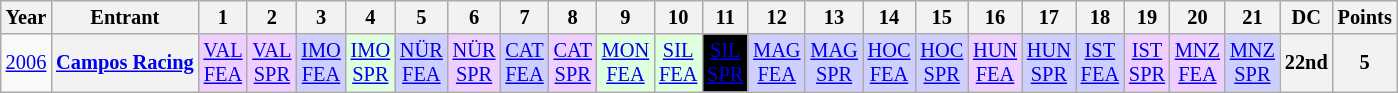<table class="wikitable" style="text-align:center; font-size:85%">
<tr>
<th>Year</th>
<th>Entrant</th>
<th>1</th>
<th>2</th>
<th>3</th>
<th>4</th>
<th>5</th>
<th>6</th>
<th>7</th>
<th>8</th>
<th>9</th>
<th>10</th>
<th>11</th>
<th>12</th>
<th>13</th>
<th>14</th>
<th>15</th>
<th>16</th>
<th>17</th>
<th>18</th>
<th>19</th>
<th>20</th>
<th>21</th>
<th>DC</th>
<th>Points</th>
</tr>
<tr>
<td><a href='#'>2006</a></td>
<th nowrap><a href='#'>Campos Racing</a></th>
<td style="background:#EFCFFF;"><a href='#'>VAL<br>FEA</a><br></td>
<td style="background:#EFCFFF;"><a href='#'>VAL<br>SPR</a><br></td>
<td style="background:#CFCFFF;"><a href='#'>IMO<br>FEA</a><br></td>
<td style="background:#DFFFDF;"><a href='#'>IMO<br>SPR</a><br></td>
<td style="background:#CFCFFF;"><a href='#'>NÜR<br>FEA</a><br></td>
<td style="background:#EFCFFF;"><a href='#'>NÜR<br>SPR</a><br></td>
<td style="background:#CFCFFF;"><a href='#'>CAT<br>FEA</a><br></td>
<td style="background:#EFCFFF;"><a href='#'>CAT<br>SPR</a><br></td>
<td style="background:#DFFFDF;"><a href='#'>MON<br>FEA</a><br></td>
<td style="background:#DFFFDF;"><a href='#'>SIL<br>FEA</a><br></td>
<td style="background:#000000; color:white"><a href='#'><span>SIL<br>SPR</span></a><br></td>
<td style="background:#CFCFFF;"><a href='#'>MAG<br>FEA</a><br></td>
<td style="background:#CFCFFF;"><a href='#'>MAG<br>SPR</a><br></td>
<td style="background:#CFCFFF;"><a href='#'>HOC<br>FEA</a><br></td>
<td style="background:#CFCFFF;"><a href='#'>HOC<br>SPR</a><br></td>
<td style="background:#EFCFFF;"><a href='#'>HUN<br>FEA</a><br></td>
<td style="background:#CFCFFF;"><a href='#'>HUN<br>SPR</a><br></td>
<td style="background:#CFCFFF;"><a href='#'>IST<br>FEA</a><br></td>
<td style="background:#EFCFFF;"><a href='#'>IST<br>SPR</a><br></td>
<td style="background:#EFCFFF;"><a href='#'>MNZ<br>FEA</a><br></td>
<td style="background:#CFCFFF;"><a href='#'>MNZ<br>SPR</a><br></td>
<th>22nd</th>
<th>5</th>
</tr>
</table>
